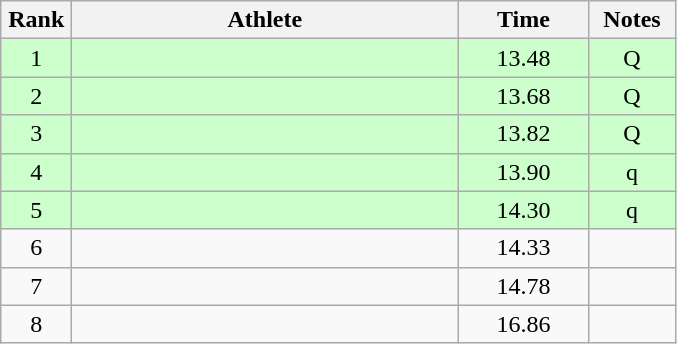<table class="wikitable" style="text-align:center">
<tr>
<th width=40>Rank</th>
<th width=250>Athlete</th>
<th width=80>Time</th>
<th width=50>Notes</th>
</tr>
<tr bgcolor=ccffcc>
<td>1</td>
<td align=left></td>
<td>13.48</td>
<td>Q</td>
</tr>
<tr bgcolor=ccffcc>
<td>2</td>
<td align=left></td>
<td>13.68</td>
<td>Q</td>
</tr>
<tr bgcolor=ccffcc>
<td>3</td>
<td align=left></td>
<td>13.82</td>
<td>Q</td>
</tr>
<tr bgcolor=ccffcc>
<td>4</td>
<td align=left></td>
<td>13.90</td>
<td>q</td>
</tr>
<tr bgcolor=ccffcc>
<td>5</td>
<td align=left></td>
<td>14.30</td>
<td>q</td>
</tr>
<tr>
<td>6</td>
<td align=left></td>
<td>14.33</td>
<td></td>
</tr>
<tr>
<td>7</td>
<td align=left></td>
<td>14.78</td>
<td></td>
</tr>
<tr>
<td>8</td>
<td align=left></td>
<td>16.86</td>
<td></td>
</tr>
</table>
